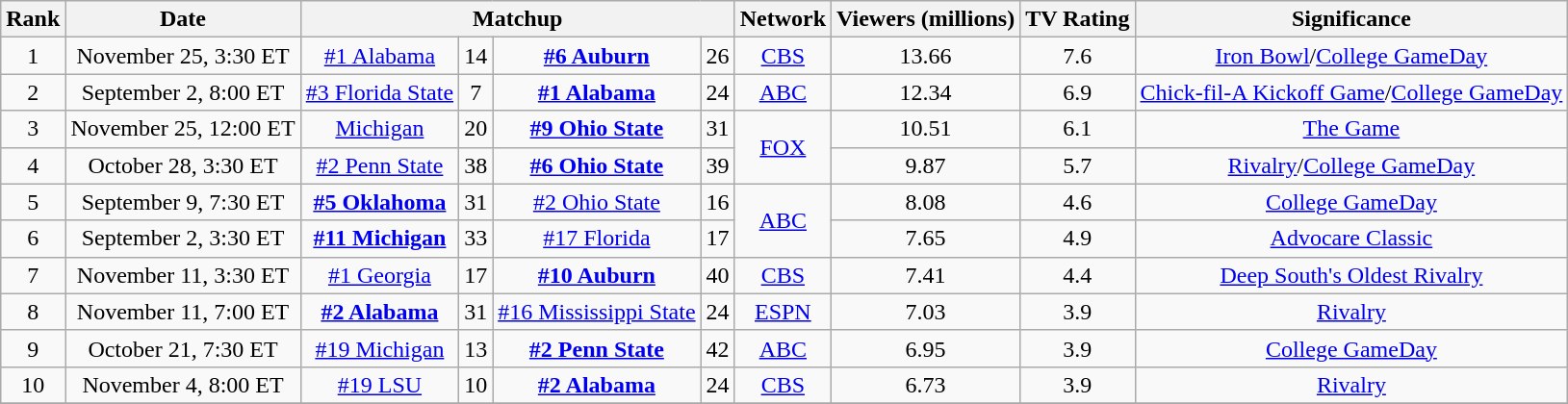<table class="wikitable" style="text-align:center;">
<tr>
<th>Rank</th>
<th>Date</th>
<th colspan=4>Matchup</th>
<th>Network</th>
<th>Viewers (millions)</th>
<th>TV Rating</th>
<th>Significance</th>
</tr>
<tr>
<td>1</td>
<td>November 25, 3:30 ET</td>
<td><a href='#'>#1 Alabama</a></td>
<td>14</td>
<td><strong><a href='#'>#6 Auburn</a></strong></td>
<td>26</td>
<td><a href='#'>CBS</a></td>
<td>13.66</td>
<td>7.6</td>
<td><a href='#'>Iron Bowl</a>/<a href='#'>College GameDay</a></td>
</tr>
<tr>
<td>2</td>
<td>September 2, 8:00 ET</td>
<td><a href='#'>#3 Florida State</a></td>
<td>7</td>
<td><strong><a href='#'>#1 Alabama</a></strong></td>
<td>24</td>
<td><a href='#'>ABC</a></td>
<td>12.34</td>
<td>6.9</td>
<td><a href='#'>Chick-fil-A Kickoff Game</a>/<a href='#'>College GameDay</a></td>
</tr>
<tr>
<td>3</td>
<td>November 25, 12:00 ET</td>
<td><a href='#'>Michigan</a></td>
<td>20</td>
<td><strong><a href='#'>#9 Ohio State</a></strong></td>
<td>31</td>
<td rowspan="2"><a href='#'>FOX</a></td>
<td>10.51</td>
<td>6.1</td>
<td><a href='#'>The Game</a></td>
</tr>
<tr>
<td>4</td>
<td>October 28, 3:30 ET</td>
<td><a href='#'>#2 Penn State</a></td>
<td>38</td>
<td><a href='#'><strong>#6 Ohio State</strong></a></td>
<td>39</td>
<td>9.87</td>
<td>5.7</td>
<td><a href='#'>Rivalry</a>/<a href='#'>College GameDay</a></td>
</tr>
<tr>
<td>5</td>
<td>September 9, 7:30 ET</td>
<td><strong><a href='#'>#5 Oklahoma</a></strong></td>
<td>31</td>
<td><a href='#'>#2 Ohio State</a></td>
<td>16</td>
<td rowspan="2"><a href='#'>ABC</a></td>
<td>8.08</td>
<td>4.6</td>
<td><a href='#'>College GameDay</a></td>
</tr>
<tr>
<td>6</td>
<td>September 2, 3:30 ET</td>
<td><strong><a href='#'>#11 Michigan</a></strong></td>
<td>33</td>
<td><a href='#'>#17 Florida</a></td>
<td>17</td>
<td>7.65</td>
<td>4.9</td>
<td><a href='#'>Advocare Classic</a></td>
</tr>
<tr>
<td>7</td>
<td>November 11, 3:30 ET</td>
<td><a href='#'>#1 Georgia</a></td>
<td>17</td>
<td><strong><a href='#'>#10 Auburn</a></strong></td>
<td>40</td>
<td><a href='#'>CBS</a></td>
<td>7.41</td>
<td>4.4</td>
<td><a href='#'>Deep South's Oldest Rivalry</a></td>
</tr>
<tr>
<td>8</td>
<td>November 11, 7:00 ET</td>
<td><strong><a href='#'>#2 Alabama</a></strong></td>
<td>31</td>
<td><a href='#'>#16 Mississippi State</a></td>
<td>24</td>
<td><a href='#'>ESPN</a></td>
<td>7.03</td>
<td>3.9</td>
<td><a href='#'>Rivalry</a></td>
</tr>
<tr>
<td>9</td>
<td>October 21, 7:30 ET</td>
<td><a href='#'>#19 Michigan</a></td>
<td>13</td>
<td><strong><a href='#'>#2 Penn State</a></strong></td>
<td>42</td>
<td><a href='#'>ABC</a></td>
<td>6.95</td>
<td>3.9</td>
<td><a href='#'>College GameDay</a></td>
</tr>
<tr>
<td>10</td>
<td>November 4, 8:00 ET</td>
<td><a href='#'>#19 LSU</a></td>
<td>10</td>
<td><strong><a href='#'>#2 Alabama</a></strong></td>
<td>24</td>
<td><a href='#'>CBS</a></td>
<td>6.73</td>
<td>3.9</td>
<td><a href='#'>Rivalry</a></td>
</tr>
<tr>
</tr>
</table>
